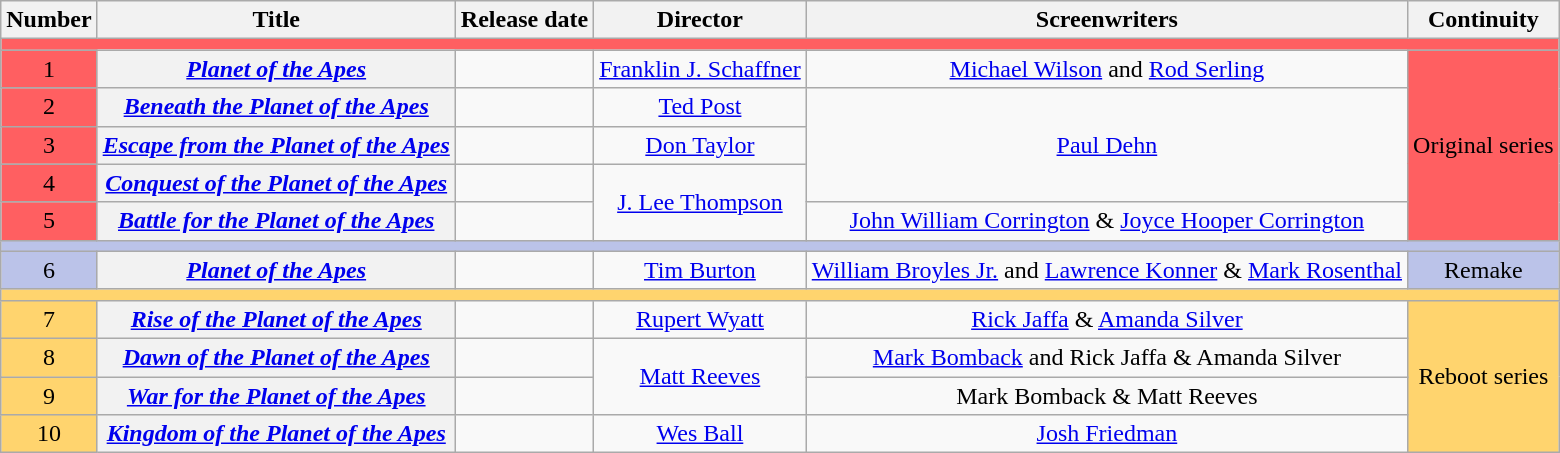<table class="wikitable plainrowheaders" style="text-align:left;">
<tr>
<th scope=col>Number</th>
<th scope=col>Title</th>
<th scope=col>Release date</th>
<th scope=col>Director</th>
<th scope=col>Screenwriters</th>
<th scope=col>Continuity</th>
</tr>
<tr>
<td colspan="6" style="background:#FF5F61;"></td>
</tr>
<tr>
<td style="text-align:center; background:#FF5F61;">1</td>
<th scope=row><em><a href='#'>Planet of the Apes</a></em></th>
<td style="text-align:center;"></td>
<td style="text-align:center;"><a href='#'>Franklin J. Schaffner</a></td>
<td style="text-align:center;"><a href='#'>Michael Wilson</a> and <a href='#'>Rod Serling</a></td>
<td style="text-align:center; background:#FF5F61;" rowspan="5">Original series</td>
</tr>
<tr>
<td style="text-align:center; background:#FF5F61;">2</td>
<th scope=row><em><a href='#'>Beneath the Planet of the Apes</a></em></th>
<td style="text-align:center;"></td>
<td style="text-align:center;"><a href='#'>Ted Post</a></td>
<td style="text-align:center;" rowspan="3"><a href='#'>Paul Dehn</a></td>
</tr>
<tr>
<td style="text-align:center; background:#FF5F61;">3</td>
<th scope=row><em><a href='#'>Escape from the Planet of the Apes</a></em></th>
<td style="text-align:center;"></td>
<td style="text-align:center;"><a href='#'>Don Taylor</a></td>
</tr>
<tr>
<td style="text-align:center; background:#FF5F61;">4</td>
<th scope=row><em><a href='#'>Conquest of the Planet of the Apes</a></em></th>
<td style="text-align:center;"></td>
<td style="text-align:center;" rowspan="2"><a href='#'>J. Lee Thompson</a></td>
</tr>
<tr>
<td style="text-align:center; background:#FF5F61;">5</td>
<th scope=row><em><a href='#'>Battle for the Planet of the Apes</a></em></th>
<td style="text-align:center;"></td>
<td style="text-align:center;"><a href='#'>John William Corrington</a> & <a href='#'>Joyce Hooper Corrington</a></td>
</tr>
<tr>
<td colspan="6" style="background:#BBC3E9;"></td>
</tr>
<tr>
<td style="text-align:center; background:#BBC3E9;">6</td>
<th scope=row><em><a href='#'>Planet of the Apes</a></em></th>
<td style="text-align:center;"></td>
<td style="text-align:center;"><a href='#'>Tim Burton</a></td>
<td style="text-align:center;"><a href='#'>William Broyles Jr.</a> and <a href='#'>Lawrence Konner</a> & <a href='#'>Mark Rosenthal</a></td>
<td style="text-align:center; background:#BBC3E9;">Remake</td>
</tr>
<tr>
<td colspan="6" style="background:#FFD46E;"></td>
</tr>
<tr>
<td style="text-align:center; background:#FFD46E;">7</td>
<th scope=row><em><a href='#'>Rise of the Planet of the Apes</a></em></th>
<td style="text-align:center;"></td>
<td style="text-align:center;"><a href='#'>Rupert Wyatt</a></td>
<td style="text-align:center;"><a href='#'>Rick Jaffa</a> & <a href='#'>Amanda Silver</a></td>
<td rowspan="4" style="text-align:center; background:#FFD46E;">Reboot series</td>
</tr>
<tr>
<td style="text-align:center; background:#FFD46E;">8</td>
<th scope=row><em><a href='#'>Dawn of the Planet of the Apes</a></em></th>
<td style="text-align:center;"></td>
<td rowspan="2" style="text-align:center;"><a href='#'>Matt Reeves</a></td>
<td style="text-align:center;"><a href='#'>Mark Bomback</a> and Rick Jaffa & Amanda Silver</td>
</tr>
<tr>
<td style="text-align:center; background:#FFD46E;">9</td>
<th scope=row><em><a href='#'>War for the Planet of the Apes</a></em></th>
<td style="text-align:center;"></td>
<td style="text-align:center;">Mark Bomback & Matt Reeves</td>
</tr>
<tr>
<td style="text-align:center; background:#FFD46E;">10</td>
<th scope=row><em><a href='#'>Kingdom of the Planet of the Apes</a></em></th>
<td style="text-align:center;"></td>
<td style="text-align:center;"><a href='#'>Wes Ball</a></td>
<td style="text-align:center;"><a href='#'>Josh Friedman</a></td>
</tr>
</table>
